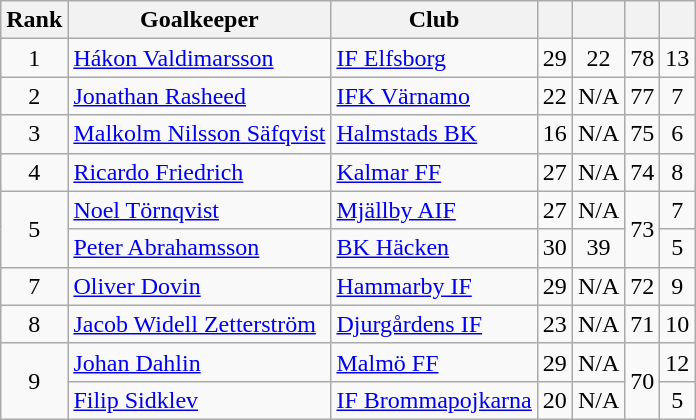<table class="wikitable sortable" style="text-align:center">
<tr>
<th>Rank</th>
<th>Goalkeeper</th>
<th>Club<br></th>
<th></th>
<th></th>
<th></th>
<th></th>
</tr>
<tr>
<td>1</td>
<td align="left"> <a href='#'>Hákon Valdimarsson</a></td>
<td align="left"><a href='#'>IF Elfsborg</a></td>
<td>29</td>
<td>22</td>
<td>78</td>
<td>13</td>
</tr>
<tr>
<td>2</td>
<td align="left"> <a href='#'>Jonathan Rasheed</a></td>
<td align="left"><a href='#'>IFK Värnamo</a></td>
<td>22</td>
<td>N/A</td>
<td>77</td>
<td>7</td>
</tr>
<tr>
<td>3</td>
<td align="left"> <a href='#'>Malkolm Nilsson Säfqvist</a></td>
<td align="left"><a href='#'>Halmstads BK</a></td>
<td>16</td>
<td>N/A</td>
<td>75</td>
<td>6</td>
</tr>
<tr>
<td>4</td>
<td align="left"> <a href='#'>Ricardo Friedrich</a></td>
<td align="left"><a href='#'>Kalmar FF</a></td>
<td>27</td>
<td>N/A</td>
<td>74</td>
<td>8</td>
</tr>
<tr>
<td rowspan="2">5</td>
<td align="left"> <a href='#'>Noel Törnqvist</a></td>
<td align="left"><a href='#'>Mjällby AIF</a></td>
<td>27</td>
<td>N/A</td>
<td rowspan="2">73</td>
<td>7</td>
</tr>
<tr>
<td align="left"> <a href='#'>Peter Abrahamsson</a></td>
<td align="left"><a href='#'>BK Häcken</a></td>
<td>30</td>
<td>39</td>
<td>5</td>
</tr>
<tr>
<td>7</td>
<td align="left"> <a href='#'>Oliver Dovin</a></td>
<td align="left"><a href='#'>Hammarby IF</a></td>
<td>29</td>
<td>N/A</td>
<td>72</td>
<td>9</td>
</tr>
<tr>
<td>8</td>
<td align="left"> <a href='#'>Jacob Widell Zetterström</a></td>
<td align="left"><a href='#'>Djurgårdens IF</a></td>
<td>23</td>
<td>N/A</td>
<td>71</td>
<td>10</td>
</tr>
<tr>
<td rowspan="2">9</td>
<td align="left"> <a href='#'>Johan Dahlin</a></td>
<td align="left"><a href='#'>Malmö FF</a></td>
<td>29</td>
<td>N/A</td>
<td rowspan="2">70</td>
<td>12</td>
</tr>
<tr>
<td align="left"> <a href='#'>Filip Sidklev</a></td>
<td align="left"><a href='#'>IF Brommapojkarna</a></td>
<td>20</td>
<td>N/A</td>
<td>5</td>
</tr>
</table>
